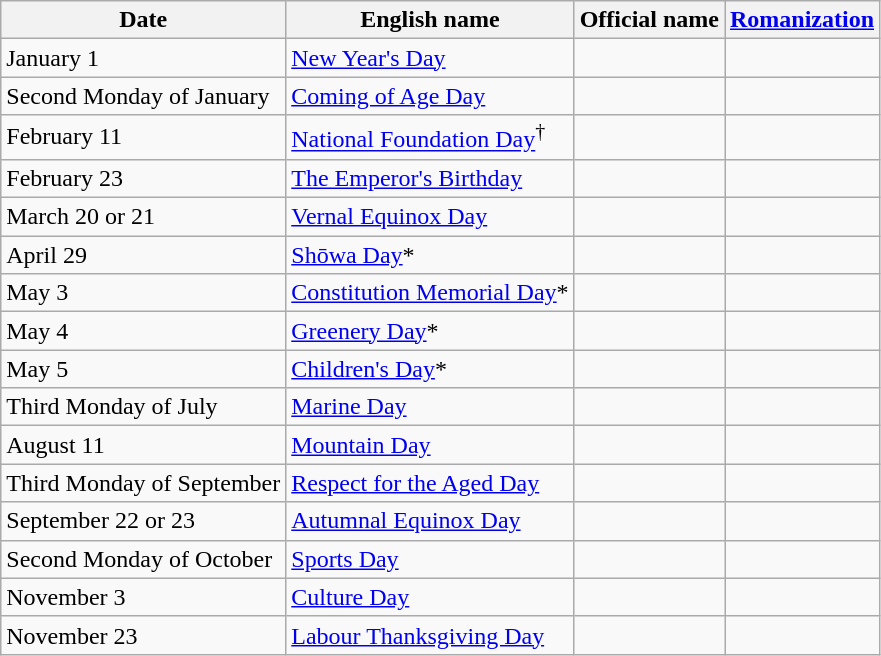<table class=wikitable>
<tr>
<th>Date</th>
<th>English name</th>
<th>Official name</th>
<th><a href='#'>Romanization</a></th>
</tr>
<tr>
<td>January 1</td>
<td><a href='#'>New Year's Day</a></td>
<td></td>
<td></td>
</tr>
<tr>
<td>Second Monday of January</td>
<td><a href='#'>Coming of Age Day</a></td>
<td></td>
<td></td>
</tr>
<tr>
<td>February 11</td>
<td><a href='#'>National Foundation Day</a><sup>†</sup></td>
<td></td>
<td></td>
</tr>
<tr>
<td>February 23</td>
<td><a href='#'>The Emperor's Birthday</a></td>
<td></td>
<td></td>
</tr>
<tr>
<td>March 20 or 21</td>
<td><a href='#'>Vernal Equinox Day</a></td>
<td></td>
<td></td>
</tr>
<tr>
<td>April 29</td>
<td><a href='#'>Shōwa Day</a>*</td>
<td></td>
<td></td>
</tr>
<tr>
<td>May 3</td>
<td><a href='#'>Constitution Memorial Day</a>*</td>
<td></td>
<td></td>
</tr>
<tr>
<td>May 4</td>
<td><a href='#'>Greenery Day</a>*</td>
<td></td>
<td></td>
</tr>
<tr>
<td>May 5</td>
<td><a href='#'>Children's Day</a>*</td>
<td></td>
<td></td>
</tr>
<tr>
<td>Third Monday of July</td>
<td><a href='#'>Marine Day</a></td>
<td></td>
<td></td>
</tr>
<tr>
<td>August 11</td>
<td><a href='#'>Mountain Day</a></td>
<td></td>
<td></td>
</tr>
<tr>
<td>Third Monday of September</td>
<td><a href='#'>Respect for the Aged Day</a></td>
<td></td>
<td></td>
</tr>
<tr>
<td>September 22 or 23</td>
<td><a href='#'>Autumnal Equinox Day</a></td>
<td></td>
<td></td>
</tr>
<tr>
<td>Second Monday of October</td>
<td><a href='#'>Sports Day</a></td>
<td></td>
<td></td>
</tr>
<tr>
<td>November 3</td>
<td><a href='#'>Culture Day</a></td>
<td></td>
<td></td>
</tr>
<tr>
<td>November 23</td>
<td><a href='#'>Labour Thanksgiving Day</a></td>
<td></td>
<td></td>
</tr>
</table>
